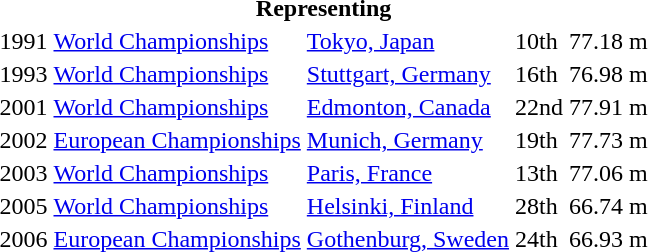<table>
<tr>
<th colspan="5">Representing </th>
</tr>
<tr>
<td>1991</td>
<td><a href='#'>World Championships</a></td>
<td><a href='#'>Tokyo, Japan</a></td>
<td>10th</td>
<td>77.18 m</td>
</tr>
<tr>
<td>1993</td>
<td><a href='#'>World Championships</a></td>
<td><a href='#'>Stuttgart, Germany</a></td>
<td>16th</td>
<td>76.98 m</td>
</tr>
<tr>
<td>2001</td>
<td><a href='#'>World Championships</a></td>
<td><a href='#'>Edmonton, Canada</a></td>
<td>22nd</td>
<td>77.91 m</td>
</tr>
<tr>
<td>2002</td>
<td><a href='#'>European Championships</a></td>
<td><a href='#'>Munich, Germany</a></td>
<td>19th</td>
<td>77.73 m</td>
</tr>
<tr>
<td>2003</td>
<td><a href='#'>World Championships</a></td>
<td><a href='#'>Paris, France</a></td>
<td>13th</td>
<td>77.06 m</td>
</tr>
<tr>
<td>2005</td>
<td><a href='#'>World Championships</a></td>
<td><a href='#'>Helsinki, Finland</a></td>
<td>28th</td>
<td>66.74 m</td>
</tr>
<tr>
<td>2006</td>
<td><a href='#'>European Championships</a></td>
<td><a href='#'>Gothenburg, Sweden</a></td>
<td>24th</td>
<td>66.93 m</td>
</tr>
</table>
